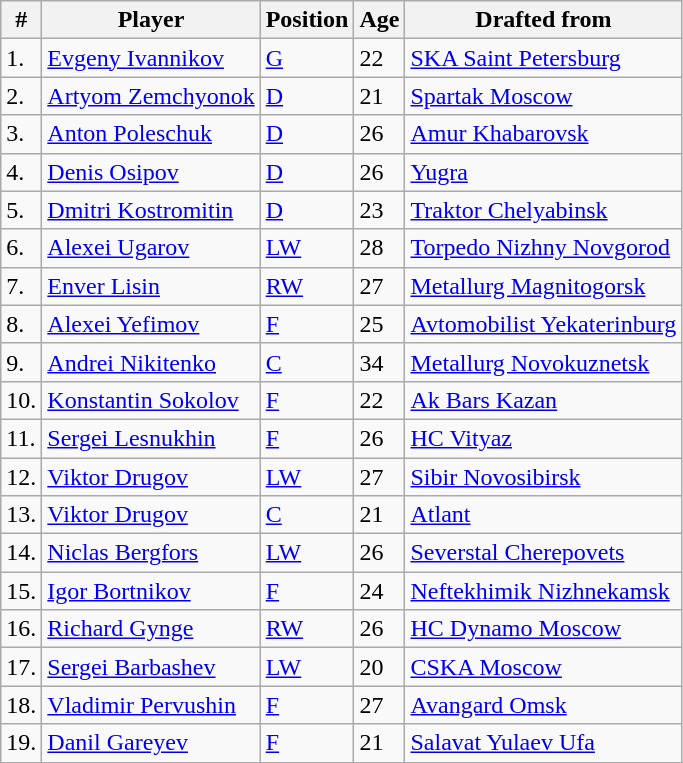<table class="wikitable">
<tr>
<th>#</th>
<th>Player</th>
<th>Position</th>
<th>Age</th>
<th>Drafted from</th>
</tr>
<tr>
<td>1.</td>
<td> <a href='#'>Evgeny Ivannikov</a></td>
<td><a href='#'>G</a></td>
<td>22</td>
<td><a href='#'>SKA Saint Petersburg</a></td>
</tr>
<tr>
<td>2.</td>
<td> <a href='#'>Artyom Zemchyonok</a></td>
<td><a href='#'>D</a></td>
<td>21</td>
<td><a href='#'>Spartak Moscow</a></td>
</tr>
<tr>
<td>3.</td>
<td> <a href='#'>Anton Poleschuk</a></td>
<td><a href='#'>D</a></td>
<td>26</td>
<td><a href='#'>Amur Khabarovsk</a></td>
</tr>
<tr>
<td>4.</td>
<td> <a href='#'>Denis Osipov</a></td>
<td><a href='#'>D</a></td>
<td>26</td>
<td><a href='#'>Yugra</a></td>
</tr>
<tr>
<td>5.</td>
<td> <a href='#'>Dmitri Kostromitin</a></td>
<td><a href='#'>D</a></td>
<td>23</td>
<td><a href='#'>Traktor Chelyabinsk</a></td>
</tr>
<tr>
<td>6.</td>
<td> <a href='#'>Alexei Ugarov</a></td>
<td><a href='#'>LW</a></td>
<td>28</td>
<td><a href='#'>Torpedo Nizhny Novgorod</a></td>
</tr>
<tr>
<td>7.</td>
<td> <a href='#'>Enver Lisin</a></td>
<td><a href='#'>RW</a></td>
<td>27</td>
<td><a href='#'>Metallurg Magnitogorsk</a></td>
</tr>
<tr>
<td>8.</td>
<td> <a href='#'>Alexei Yefimov</a></td>
<td><a href='#'>F</a></td>
<td>25</td>
<td><a href='#'>Avtomobilist Yekaterinburg</a></td>
</tr>
<tr>
<td>9.</td>
<td> <a href='#'>Andrei Nikitenko</a></td>
<td><a href='#'>C</a></td>
<td>34</td>
<td><a href='#'>Metallurg Novokuznetsk</a></td>
</tr>
<tr>
<td>10.</td>
<td> <a href='#'>Konstantin Sokolov</a></td>
<td><a href='#'>F</a></td>
<td>22</td>
<td><a href='#'>Ak Bars Kazan</a></td>
</tr>
<tr>
<td>11.</td>
<td> <a href='#'>Sergei Lesnukhin</a></td>
<td><a href='#'>F</a></td>
<td>26</td>
<td><a href='#'>HC Vityaz</a></td>
</tr>
<tr>
<td>12.</td>
<td> <a href='#'>Viktor Drugov</a></td>
<td><a href='#'>LW</a></td>
<td>27</td>
<td><a href='#'>Sibir Novosibirsk</a></td>
</tr>
<tr>
<td>13.</td>
<td> <a href='#'>Viktor Drugov</a></td>
<td><a href='#'>C</a></td>
<td>21</td>
<td><a href='#'>Atlant</a></td>
</tr>
<tr>
<td>14.</td>
<td> <a href='#'>Niclas Bergfors</a></td>
<td><a href='#'>LW</a></td>
<td>26</td>
<td><a href='#'>Severstal Cherepovets</a></td>
</tr>
<tr>
<td>15.</td>
<td> <a href='#'>Igor Bortnikov</a></td>
<td><a href='#'>F</a></td>
<td>24</td>
<td><a href='#'>Neftekhimik Nizhnekamsk</a></td>
</tr>
<tr>
<td>16.</td>
<td> <a href='#'>Richard Gynge</a></td>
<td><a href='#'>RW</a></td>
<td>26</td>
<td><a href='#'>HC Dynamo Moscow</a></td>
</tr>
<tr>
<td>17.</td>
<td> <a href='#'>Sergei Barbashev</a></td>
<td><a href='#'>LW</a></td>
<td>20</td>
<td><a href='#'>CSKA Moscow</a></td>
</tr>
<tr>
<td>18.</td>
<td> <a href='#'>Vladimir Pervushin</a></td>
<td><a href='#'>F</a></td>
<td>27</td>
<td><a href='#'>Avangard Omsk</a></td>
</tr>
<tr>
<td>19.</td>
<td> <a href='#'>Danil Gareyev</a></td>
<td><a href='#'>F</a></td>
<td>21</td>
<td><a href='#'>Salavat Yulaev Ufa</a></td>
</tr>
<tr>
</tr>
</table>
